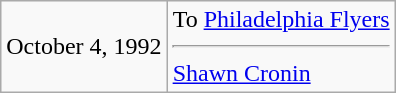<table class="wikitable">
<tr>
<td>October 4, 1992</td>
<td valign="top">To <a href='#'>Philadelphia Flyers</a><hr><a href='#'>Shawn Cronin</a></td>
</tr>
</table>
